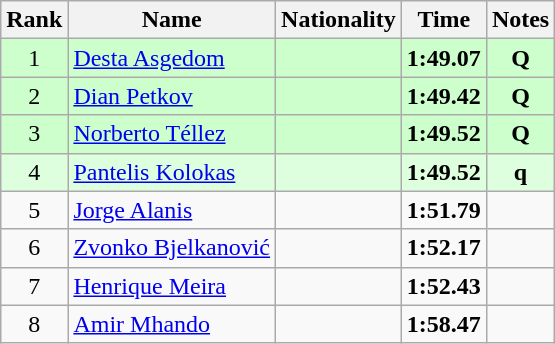<table class="wikitable sortable" style="text-align:center">
<tr>
<th>Rank</th>
<th>Name</th>
<th>Nationality</th>
<th>Time</th>
<th>Notes</th>
</tr>
<tr bgcolor=ccffcc>
<td>1</td>
<td align=left><a href='#'>Desta Asgedom</a></td>
<td align=left></td>
<td><strong>1:49.07</strong></td>
<td><strong>Q</strong></td>
</tr>
<tr bgcolor=ccffcc>
<td>2</td>
<td align=left><a href='#'>Dian Petkov</a></td>
<td align=left></td>
<td><strong>1:49.42</strong></td>
<td><strong>Q</strong></td>
</tr>
<tr bgcolor=ccffcc>
<td>3</td>
<td align=left><a href='#'>Norberto Téllez</a></td>
<td align=left></td>
<td><strong>1:49.52</strong></td>
<td><strong>Q</strong></td>
</tr>
<tr bgcolor=ddffdd>
<td>4</td>
<td align=left><a href='#'>Pantelis Kolokas</a></td>
<td align=left></td>
<td><strong>1:49.52</strong></td>
<td><strong>q</strong></td>
</tr>
<tr>
<td>5</td>
<td align=left><a href='#'>Jorge Alanis</a></td>
<td align=left></td>
<td><strong>1:51.79</strong></td>
<td></td>
</tr>
<tr>
<td>6</td>
<td align=left><a href='#'>Zvonko Bjelkanović</a></td>
<td align=left></td>
<td><strong>1:52.17</strong></td>
<td></td>
</tr>
<tr>
<td>7</td>
<td align=left><a href='#'>Henrique Meira</a></td>
<td align=left></td>
<td><strong>1:52.43</strong></td>
<td></td>
</tr>
<tr>
<td>8</td>
<td align=left><a href='#'>Amir Mhando</a></td>
<td align=left></td>
<td><strong>1:58.47</strong></td>
<td></td>
</tr>
</table>
